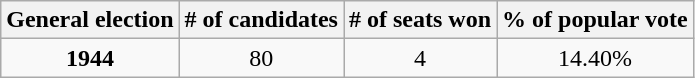<table class="wikitable">
<tr>
<th>General election</th>
<th># of candidates</th>
<th># of seats won</th>
<th>% of popular vote</th>
</tr>
<tr ---->
<td align="center"><strong>1944</strong></td>
<td align="center">80</td>
<td align="center">4</td>
<td align="center">14.40%</td>
</tr>
</table>
